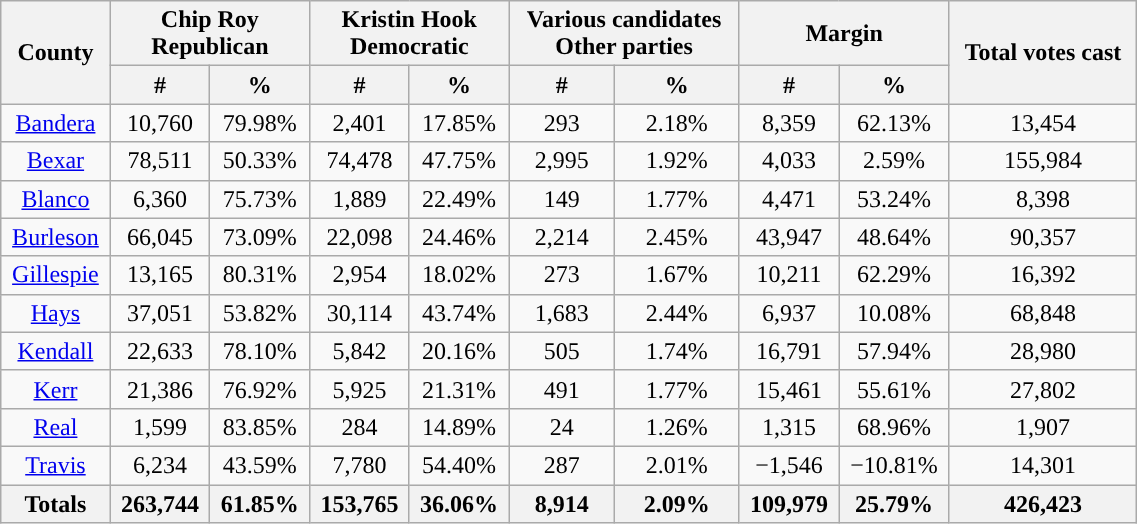<table width="60%"  class="wikitable sortable" style="text-align:center">
<tr>
<th rowspan="2">County</th>
<th style="text-align:center;" colspan="2">Chip Roy<br>Republican</th>
<th style="text-align:center;" colspan="2">Kristin Hook<br>Democratic</th>
<th style="text-align:center;" colspan="2">Various candidates<br>Other parties</th>
<th style="text-align:center;" colspan="2">Margin</th>
<th rowspan="2" style="text-align:center;">Total votes cast</th>
</tr>
<tr>
<th style="text-align:center;" data-sort-type="number">#</th>
<th style="text-align:center;" data-sort-type="number">%</th>
<th style="text-align:center;" data-sort-type="number">#</th>
<th style="text-align:center;" data-sort-type="number">%</th>
<th style="text-align:center;" data-sort-type="number">#</th>
<th style="text-align:center;" data-sort-type="number">%</th>
<th style="text-align:center;" data-sort-type="number">#</th>
<th style="text-align:center;" data-sort-type="number">%</th>
</tr>
<tr style="text-align:center;">
<td style="background-color:"><a href='#'>Bandera</a></td>
<td style="background-color:">10,760</td>
<td style="background-color:">79.98%</td>
<td style="color:black;background-color:">2,401</td>
<td style="color:black;background-color:">17.85%</td>
<td style="background:">293</td>
<td style="background:">2.18%</td>
<td style="background-color:">8,359</td>
<td style="background-color:">62.13%</td>
<td style="background-color:">13,454</td>
</tr>
<tr style="text-align:center;">
<td style="background-color:"><a href='#'>Bexar</a></td>
<td style="background-color:">78,511</td>
<td style="background-color:">50.33%</td>
<td style="color:black;background-color:">74,478</td>
<td style="color:black;background-color:">47.75%</td>
<td style="background:">2,995</td>
<td style="background:">1.92%</td>
<td style="background-color:">4,033</td>
<td style="background-color:">2.59%</td>
<td style="background-color:">155,984</td>
</tr>
<tr style="text-align:center;">
<td style="background-color:"><a href='#'>Blanco</a></td>
<td style="background-color:">6,360</td>
<td style="background-color:">75.73%</td>
<td style="color:black;background-color:">1,889</td>
<td style="color:black;background-color:">22.49%</td>
<td style="background:">149</td>
<td style="background:">1.77%</td>
<td style="background-color:">4,471</td>
<td style="background-color:">53.24%</td>
<td style="background-color:">8,398</td>
</tr>
<tr style="text-align:center;">
<td style="background-color:"><a href='#'>Burleson</a></td>
<td style="background-color:">66,045</td>
<td style="background-color:">73.09%</td>
<td style="color:black;background-color:">22,098</td>
<td style="color:black;background-color:">24.46%</td>
<td style="background:">2,214</td>
<td style="background:">2.45%</td>
<td style="background-color:">43,947</td>
<td style="background-color:">48.64%</td>
<td style="background-color:">90,357</td>
</tr>
<tr style="text-align:center;">
<td style="background-color:"><a href='#'>Gillespie</a></td>
<td style="background-color:">13,165</td>
<td style="background-color:">80.31%</td>
<td style="color:black;background-color:">2,954</td>
<td style="color:black;background-color:">18.02%</td>
<td style="background:">273</td>
<td style="background:">1.67%</td>
<td style="background-color:">10,211</td>
<td style="background-color:">62.29%</td>
<td style="background-color:">16,392</td>
</tr>
<tr style="text-align:center;">
<td style="background-color:"><a href='#'>Hays</a></td>
<td style="background-color:">37,051</td>
<td style="background-color:">53.82%</td>
<td style="color:black;background-color:">30,114</td>
<td style="color:black;background-color:">43.74%</td>
<td style="background:">1,683</td>
<td style="background:">2.44%</td>
<td style="background-color:">6,937</td>
<td style="background-color:">10.08%</td>
<td style="background-color:">68,848</td>
</tr>
<tr style="text-align:center;">
<td style="background-color:"><a href='#'>Kendall</a></td>
<td style="background-color:">22,633</td>
<td style="background-color:">78.10%</td>
<td style="color:black;background-color:">5,842</td>
<td style="color:black;background-color:">20.16%</td>
<td style="background:">505</td>
<td style="background:">1.74%</td>
<td style="background-color:">16,791</td>
<td style="background-color:">57.94%</td>
<td style="background-color:">28,980</td>
</tr>
<tr style="text-align:center;">
<td style="background-color:"><a href='#'>Kerr</a></td>
<td style="background-color:">21,386</td>
<td style="background-color:">76.92%</td>
<td style="color:black;background-color:">5,925</td>
<td style="color:black;background-color:">21.31%</td>
<td style="background:">491</td>
<td style="background:">1.77%</td>
<td style="background-color:">15,461</td>
<td style="background-color:">55.61%</td>
<td style="background-color:">27,802</td>
</tr>
<tr style="text-align:center;">
<td style="background-color:"><a href='#'>Real</a></td>
<td style="background-color:">1,599</td>
<td style="background-color:">83.85%</td>
<td style="color:black;background-color:">284</td>
<td style="color:black;background-color:">14.89%</td>
<td style="background:">24</td>
<td style="background:">1.26%</td>
<td style="background-color:">1,315</td>
<td style="background-color:">68.96%</td>
<td style="background-color:">1,907</td>
</tr>
<tr style="text-align:center;">
<td style="color:black;background-color:"><a href='#'>Travis</a></td>
<td style="background-color:">6,234</td>
<td style="background-color:">43.59%</td>
<td style="color:black;background-color:">7,780</td>
<td style="color:black;background-color:">54.40%</td>
<td style="background:">287</td>
<td style="background:">2.01%</td>
<td style="color:black;background-color:">−1,546</td>
<td style="color:black;background-color:">−10.81%</td>
<td style="color:black;background-color:">14,301</td>
</tr>
<tr style="text-align:center;">
<th>Totals</th>
<th>263,744</th>
<th>61.85%</th>
<th>153,765</th>
<th>36.06%</th>
<th>8,914</th>
<th>2.09%</th>
<th>109,979</th>
<th>25.79%</th>
<th>426,423</th>
</tr>
</table>
